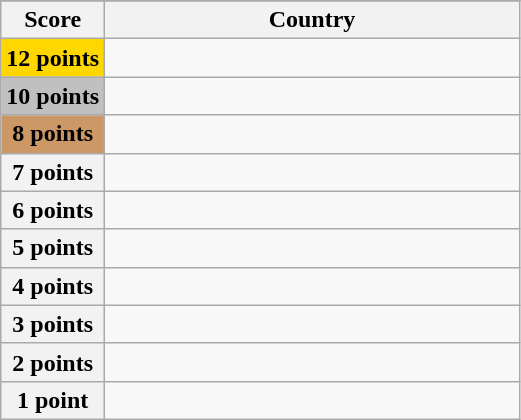<table class="wikitable">
<tr>
</tr>
<tr>
<th scope="col" width="20%">Score</th>
<th scope="col">Country</th>
</tr>
<tr>
<th scope="row" style="background:gold">12 points</th>
<td></td>
</tr>
<tr>
<th scope="row" style="background:silver">10 points</th>
<td></td>
</tr>
<tr>
<th scope="row" style="background:#CC9966">8 points</th>
<td></td>
</tr>
<tr>
<th scope="row">7 points</th>
<td></td>
</tr>
<tr>
<th scope="row">6 points</th>
<td></td>
</tr>
<tr>
<th scope="row">5 points</th>
<td></td>
</tr>
<tr>
<th scope="row">4 points</th>
<td></td>
</tr>
<tr>
<th scope="row">3 points</th>
<td></td>
</tr>
<tr>
<th scope="row">2 points</th>
<td></td>
</tr>
<tr>
<th scope="row">1 point</th>
<td></td>
</tr>
</table>
